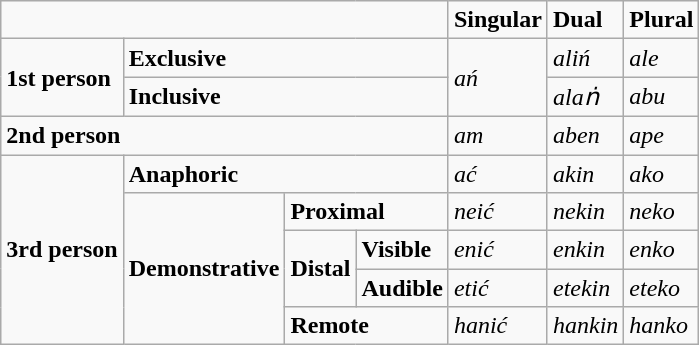<table class="wikitable">
<tr>
<td colspan="4" rowspan="1"></td>
<td><strong>Singular</strong></td>
<td><strong>Dual</strong></td>
<td><strong>Plural</strong></td>
</tr>
<tr>
<td colspan="1" rowspan="2"><strong>1st person</strong></td>
<td colspan="3" rowspan="1"><strong>Exclusive</strong></td>
<td colspan="1" rowspan="2"><em>ań</em></td>
<td><em>aliń</em></td>
<td><em>ale</em></td>
</tr>
<tr>
<td colspan="3" rowspan="1"><strong>Inclusive</strong></td>
<td><em>alaṅ</em></td>
<td><em>abu</em></td>
</tr>
<tr>
<td colspan="4" rowspan="1"><strong>2nd person</strong></td>
<td><em>am</em></td>
<td><em>aben</em></td>
<td><em>ape</em></td>
</tr>
<tr>
<td colspan="1" rowspan="5"><strong>3rd person</strong></td>
<td colspan="3" rowspan="1"><strong>Anaphoric</strong></td>
<td><em>ać</em></td>
<td><em>akin</em></td>
<td><em>ako</em></td>
</tr>
<tr>
<td colspan="1" rowspan="4"><strong>Demonstrative</strong></td>
<td colspan="2" rowspan="1"><strong>Proximal</strong></td>
<td><em>neić</em></td>
<td><em>nekin</em></td>
<td><em>neko</em></td>
</tr>
<tr>
<td colspan="1" rowspan="2"><strong>Distal</strong></td>
<td><strong>Visible</strong></td>
<td><em>enić</em></td>
<td><em>enkin</em></td>
<td><em>enko</em></td>
</tr>
<tr>
<td><strong>Audible</strong></td>
<td><em>etić</em></td>
<td><em>etekin</em></td>
<td><em>eteko</em></td>
</tr>
<tr>
<td colspan="2" rowspan="1"><strong>Remote</strong></td>
<td><em>hanić</em></td>
<td><em>hankin</em></td>
<td><em>hanko</em></td>
</tr>
</table>
